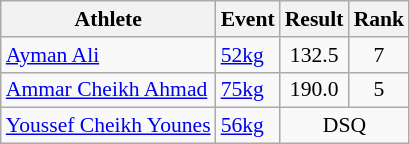<table class=wikitable style="font-size:90%">
<tr>
<th>Athlete</th>
<th>Event</th>
<th>Result</th>
<th>Rank</th>
</tr>
<tr>
<td><a href='#'>Ayman Ali</a></td>
<td><a href='#'>52kg</a></td>
<td style="text-align:center;">132.5</td>
<td style="text-align:center;">7</td>
</tr>
<tr>
<td><a href='#'>Ammar Cheikh Ahmad</a></td>
<td><a href='#'>75kg</a></td>
<td style="text-align:center;">190.0</td>
<td style="text-align:center;">5</td>
</tr>
<tr>
<td><a href='#'>Youssef Cheikh Younes</a></td>
<td><a href='#'>56kg</a></td>
<td style="text-align:center;" colspan="2">DSQ</td>
</tr>
</table>
